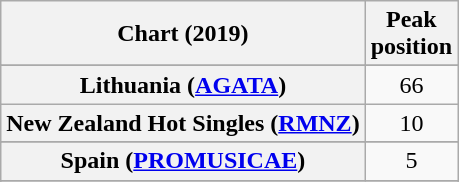<table class="wikitable sortable plainrowheaders" style="text-align:center">
<tr>
<th scope="col">Chart (2019)</th>
<th scope="col">Peak<br>position</th>
</tr>
<tr>
</tr>
<tr>
</tr>
<tr>
<th scope="row">Lithuania (<a href='#'>AGATA</a>)</th>
<td>66</td>
</tr>
<tr>
<th scope="row">New Zealand Hot Singles (<a href='#'>RMNZ</a>)</th>
<td>10</td>
</tr>
<tr>
</tr>
<tr>
</tr>
<tr>
<th scope="row">Spain (<a href='#'>PROMUSICAE</a>)</th>
<td>5</td>
</tr>
<tr>
</tr>
<tr>
</tr>
</table>
